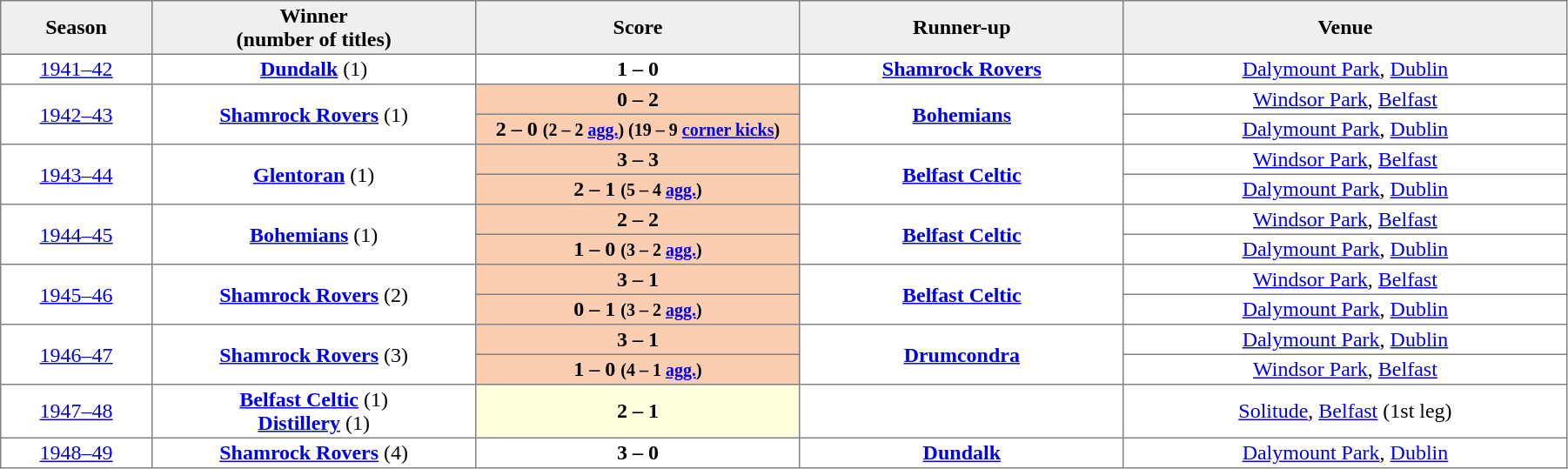<table class="toccolours" border="1" cellpadding="2" style="border-collapse: collapse; text-align: center; width: 95%; margin: 4 left;">
<tr style="background: #efefef;">
<th width="65">Season</th>
<th width="145">Winner<br>(number of titles)</th>
<th width="145">Score</th>
<th width="145">Runner-up</th>
<th width="200">Venue</th>
</tr>
<tr>
<td><a href='#'>1941–42</a></td>
<td> <strong><a href='#'>Dundalk</a></strong> (1)</td>
<td><strong>1 – 0</strong></td>
<td> <strong><a href='#'>Shamrock Rovers</a></strong></td>
<td><a href='#'>Dalymount Park</a>, <a href='#'>Dublin</a></td>
</tr>
<tr>
<td rowspan=2><a href='#'>1942–43</a></td>
<td rowspan=2> <strong><a href='#'>Shamrock Rovers</a></strong> (1)</td>
<td style="background:#fbceb1;"><strong>0 – 2</strong></td>
<td rowspan=2> <strong><a href='#'>Bohemians</a></strong></td>
<td><a href='#'>Windsor Park</a>, <a href='#'>Belfast</a></td>
</tr>
<tr>
<td style="background:#fbceb1;"><strong>2 – 0 <small>(2 – 2 <a href='#'>agg.</a>) (19 – 9 <a href='#'>corner kicks</a>)</small></strong></td>
<td><a href='#'>Dalymount Park</a>, <a href='#'>Dublin</a></td>
</tr>
<tr>
<td rowspan=2><a href='#'>1943–44</a></td>
<td rowspan=2> <strong><a href='#'>Glentoran</a></strong> (1)</td>
<td style="background:#fbceb1;"><strong>3 – 3</strong></td>
<td rowspan=2> <strong><a href='#'>Belfast Celtic</a></strong></td>
<td><a href='#'>Windsor Park</a>, <a href='#'>Belfast</a></td>
</tr>
<tr>
<td style="background:#fbceb1;"><strong>2 – 1 <small>(5 – 4 <a href='#'>agg.</a>)</small></strong></td>
<td><a href='#'>Dalymount Park</a>, <a href='#'>Dublin</a></td>
</tr>
<tr>
<td rowspan=2><a href='#'>1944–45</a></td>
<td rowspan=2> <strong><a href='#'>Bohemians</a></strong> (1)</td>
<td style="background:#fbceb1;"><strong>2 – 2</strong></td>
<td rowspan=2> <strong><a href='#'>Belfast Celtic</a></strong></td>
<td><a href='#'>Windsor Park</a>, <a href='#'>Belfast</a></td>
</tr>
<tr>
<td style="background:#fbceb1;"><strong>1 – 0 <small>(3 – 2 <a href='#'>agg.</a>)</small></strong></td>
<td><a href='#'>Dalymount Park</a>, <a href='#'>Dublin</a></td>
</tr>
<tr>
<td rowspan=2><a href='#'>1945–46</a></td>
<td rowspan=2> <strong><a href='#'>Shamrock Rovers</a></strong> (2)</td>
<td style="background:#fbceb1;"><strong>3 – 1</strong></td>
<td rowspan=2> <strong><a href='#'>Belfast Celtic</a></strong></td>
<td><a href='#'>Windsor Park</a>, <a href='#'>Belfast</a></td>
</tr>
<tr>
<td style="background:#fbceb1;"><strong>0 – 1 <small>(3 – 2 <a href='#'>agg.</a>)</small></strong></td>
<td><a href='#'>Dalymount Park</a>, <a href='#'>Dublin</a></td>
</tr>
<tr>
<td rowspan=2><a href='#'>1946–47</a></td>
<td rowspan=2> <strong><a href='#'>Shamrock Rovers</a></strong> (3)</td>
<td style="background:#fbceb1;"><strong>3 – 1</strong></td>
<td rowspan=2> <strong><a href='#'>Drumcondra</a></strong></td>
<td><a href='#'>Dalymount Park</a>, <a href='#'>Dublin</a></td>
</tr>
<tr>
<td style="background:#fbceb1;"><strong>1 – 0 <small>(4 – 1 <a href='#'>agg.</a>)</small></strong></td>
<td><a href='#'>Windsor Park</a>, <a href='#'>Belfast</a></td>
</tr>
<tr>
<td><a href='#'>1947–48</a></td>
<td> <strong><a href='#'>Belfast Celtic</a></strong> (1)<br> <strong><a href='#'>Distillery</a></strong> (1)</td>
<td style="background:#ffffdd;"><strong>2 – 1</strong></td>
<td></td>
<td><a href='#'>Solitude</a>, <a href='#'>Belfast</a> (1st leg)</td>
</tr>
<tr>
<td><a href='#'>1948–49</a></td>
<td> <strong><a href='#'>Shamrock Rovers</a></strong> (4)</td>
<td><strong>3 – 0</strong></td>
<td> <strong><a href='#'>Dundalk</a></strong></td>
<td><a href='#'>Dalymount Park</a>, <a href='#'>Dublin</a></td>
</tr>
</table>
